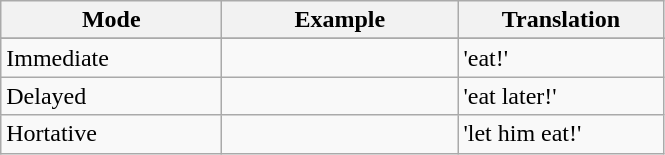<table class="wikitable">
<tr>
<th style="width: 140px;">Mode</th>
<th style="width: 150px;">Example</th>
<th style="width: 130px;">Translation</th>
</tr>
<tr>
</tr>
<tr>
<td>Immediate</td>
<td></td>
<td>'eat!'</td>
</tr>
<tr>
<td>Delayed</td>
<td></td>
<td>'eat later!'</td>
</tr>
<tr>
<td>Hortative</td>
<td></td>
<td>'let him eat!'</td>
</tr>
</table>
